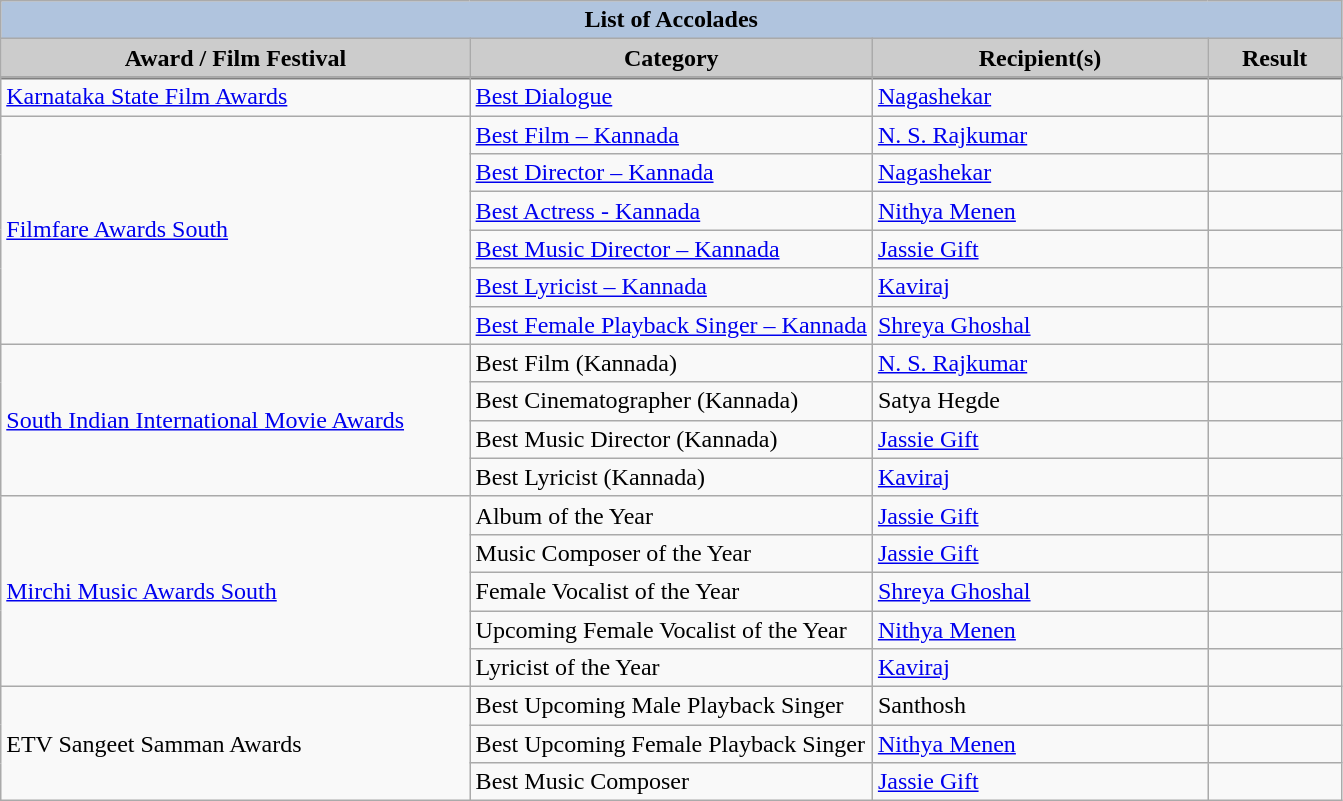<table class="wikitable">
<tr style="text-align:center;">
<th colspan=4 style="background:#B0C4DE;">List of Accolades</th>
</tr>
<tr style="text-align:center;">
<th style="background:#ccc;" width="35%">Award / Film Festival</th>
<th style="background:#ccc;" width="30%">Category</th>
<th style="background:#ccc;" width="25%">Recipient(s)</th>
<th style="background:#ccc;" width="15%">Result</th>
</tr>
<tr style="border-top:2px solid gray;">
</tr>
<tr>
<td><a href='#'>Karnataka State Film Awards</a></td>
<td><a href='#'>Best Dialogue</a></td>
<td><a href='#'>Nagashekar</a></td>
<td></td>
</tr>
<tr>
<td rowspan="6"><a href='#'>Filmfare Awards South</a></td>
<td><a href='#'>Best Film – Kannada</a></td>
<td><a href='#'>N. S. Rajkumar</a></td>
<td></td>
</tr>
<tr>
<td><a href='#'>Best Director – Kannada</a></td>
<td><a href='#'>Nagashekar</a></td>
<td></td>
</tr>
<tr>
<td><a href='#'>Best Actress - Kannada</a></td>
<td><a href='#'>Nithya Menen</a></td>
<td></td>
</tr>
<tr>
<td><a href='#'>Best Music Director – Kannada</a></td>
<td><a href='#'>Jassie Gift</a></td>
<td></td>
</tr>
<tr>
<td><a href='#'>Best Lyricist – Kannada</a></td>
<td><a href='#'>Kaviraj</a></td>
<td></td>
</tr>
<tr>
<td><a href='#'>Best Female Playback Singer – Kannada</a></td>
<td><a href='#'>Shreya Ghoshal</a></td>
<td></td>
</tr>
<tr>
<td rowspan=4><a href='#'>South Indian International Movie Awards</a></td>
<td>Best Film (Kannada)</td>
<td><a href='#'>N. S. Rajkumar</a></td>
<td></td>
</tr>
<tr>
<td>Best Cinematographer (Kannada)</td>
<td>Satya Hegde</td>
<td></td>
</tr>
<tr>
<td>Best Music Director (Kannada)</td>
<td><a href='#'>Jassie Gift</a></td>
<td></td>
</tr>
<tr>
<td>Best Lyricist (Kannada)</td>
<td><a href='#'>Kaviraj</a></td>
<td></td>
</tr>
<tr>
<td rowspan=5><a href='#'>Mirchi Music Awards South</a></td>
<td>Album of the Year</td>
<td><a href='#'>Jassie Gift</a></td>
<td></td>
</tr>
<tr>
<td>Music Composer of the Year</td>
<td><a href='#'>Jassie Gift</a></td>
<td></td>
</tr>
<tr>
<td>Female Vocalist of the Year</td>
<td><a href='#'>Shreya Ghoshal</a></td>
<td></td>
</tr>
<tr>
<td>Upcoming Female Vocalist of the Year</td>
<td><a href='#'>Nithya Menen</a></td>
<td></td>
</tr>
<tr>
<td>Lyricist of the Year</td>
<td><a href='#'>Kaviraj</a></td>
<td></td>
</tr>
<tr>
<td rowspan=3>ETV Sangeet Samman Awards</td>
<td>Best Upcoming Male Playback Singer</td>
<td>Santhosh</td>
<td></td>
</tr>
<tr>
<td>Best Upcoming Female Playback Singer</td>
<td><a href='#'>Nithya Menen</a></td>
<td></td>
</tr>
<tr>
<td>Best Music Composer</td>
<td><a href='#'>Jassie Gift</a></td>
<td></td>
</tr>
</table>
